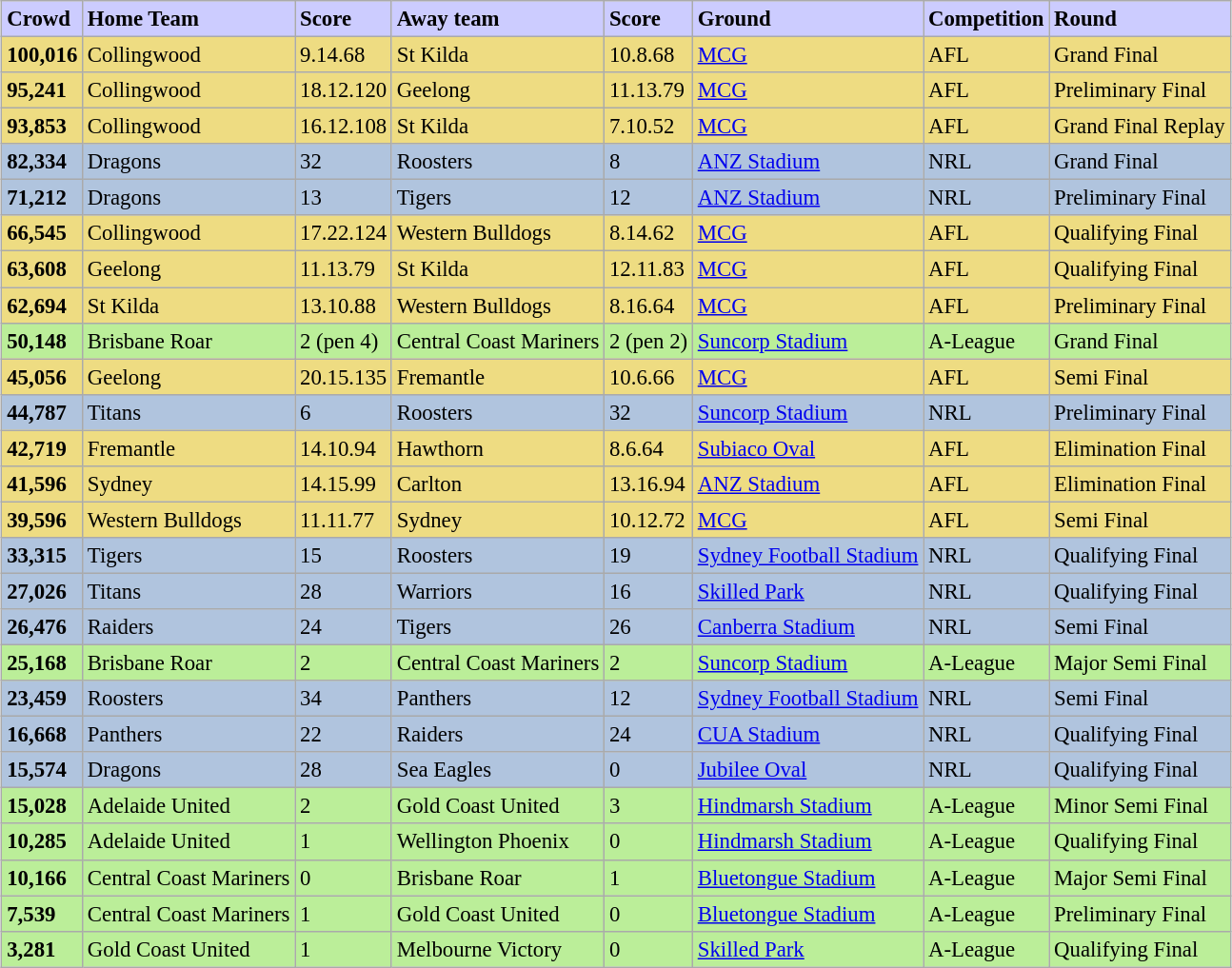<table class="wikitable sortable" style="font-size:95%; margin: 1em auto 1em auto;">
<tr style="background:#ccf;">
<td><strong>Crowd</strong></td>
<td><strong>Home Team</strong></td>
<td><strong>Score</strong></td>
<td><strong>Away team</strong></td>
<td><strong>Score</strong></td>
<td><strong>Ground</strong></td>
<td><strong>Competition</strong></td>
<td><strong>Round</strong></td>
</tr>
<tr style="background:#eedc82;">
<td><strong>100,016 </strong></td>
<td>Collingwood</td>
<td>9.14.68</td>
<td>St Kilda</td>
<td>10.8.68</td>
<td><a href='#'>MCG</a></td>
<td>AFL</td>
<td>Grand Final</td>
</tr>
<tr style="background:#eedc82;">
<td><strong>95,241 </strong></td>
<td>Collingwood</td>
<td>18.12.120</td>
<td>Geelong</td>
<td>11.13.79</td>
<td><a href='#'>MCG</a></td>
<td>AFL</td>
<td>Preliminary Final</td>
</tr>
<tr style="background:#eedc82;">
<td><strong>93,853 </strong></td>
<td>Collingwood</td>
<td>16.12.108</td>
<td>St Kilda</td>
<td>7.10.52</td>
<td><a href='#'>MCG</a></td>
<td>AFL</td>
<td>Grand Final Replay</td>
</tr>
<tr style="background:#b0c4de;">
<td><strong>82,334 </strong></td>
<td>Dragons</td>
<td>32</td>
<td>Roosters</td>
<td>8</td>
<td><a href='#'>ANZ Stadium</a></td>
<td>NRL</td>
<td>Grand Final</td>
</tr>
<tr style="background:#b0c4de;">
<td><strong>71,212 </strong></td>
<td>Dragons</td>
<td>13</td>
<td>Tigers</td>
<td>12</td>
<td><a href='#'>ANZ Stadium</a></td>
<td>NRL</td>
<td>Preliminary Final</td>
</tr>
<tr style="background:#eedc82;">
<td><strong>66,545</strong></td>
<td>Collingwood</td>
<td>17.22.124</td>
<td>Western Bulldogs</td>
<td>8.14.62</td>
<td><a href='#'>MCG</a></td>
<td>AFL</td>
<td>Qualifying Final</td>
</tr>
<tr style="background:#eedc82;">
<td><strong>63,608</strong></td>
<td>Geelong</td>
<td>11.13.79</td>
<td>St Kilda</td>
<td>12.11.83</td>
<td><a href='#'>MCG</a></td>
<td>AFL</td>
<td>Qualifying Final</td>
</tr>
<tr style="background:#eedc82;">
<td><strong>62,694</strong></td>
<td>St Kilda</td>
<td>13.10.88</td>
<td>Western Bulldogs</td>
<td>8.16.64</td>
<td><a href='#'>MCG</a></td>
<td>AFL</td>
<td>Preliminary Final</td>
</tr>
<tr style="background:#be9;">
<td><strong>50,148</strong></td>
<td>Brisbane Roar</td>
<td>2 (pen 4)</td>
<td>Central Coast Mariners</td>
<td>2 (pen 2)</td>
<td><a href='#'>Suncorp Stadium</a></td>
<td>A-League</td>
<td>Grand Final</td>
</tr>
<tr style="background:#eedc82;">
<td><strong>45,056 </strong></td>
<td>Geelong</td>
<td>20.15.135</td>
<td>Fremantle</td>
<td>10.6.66</td>
<td><a href='#'>MCG</a></td>
<td>AFL</td>
<td>Semi Final</td>
</tr>
<tr style="background:#b0c4de;">
<td><strong>44,787</strong></td>
<td>Titans</td>
<td>6</td>
<td>Roosters</td>
<td>32</td>
<td><a href='#'>Suncorp Stadium</a></td>
<td>NRL</td>
<td>Preliminary Final</td>
</tr>
<tr style="background:#eedc82;">
<td><strong>42,719</strong></td>
<td>Fremantle</td>
<td>14.10.94</td>
<td>Hawthorn</td>
<td>8.6.64</td>
<td><a href='#'>Subiaco Oval</a></td>
<td>AFL</td>
<td>Elimination Final</td>
</tr>
<tr style="background:#eedc82;">
<td><strong>41,596 </strong></td>
<td>Sydney</td>
<td>14.15.99</td>
<td>Carlton</td>
<td>13.16.94</td>
<td><a href='#'>ANZ Stadium</a></td>
<td>AFL</td>
<td>Elimination Final</td>
</tr>
<tr style="background:#eedc82;">
<td><strong>39,596</strong></td>
<td>Western Bulldogs</td>
<td>11.11.77</td>
<td>Sydney</td>
<td>10.12.72</td>
<td><a href='#'>MCG</a></td>
<td>AFL</td>
<td>Semi Final</td>
</tr>
<tr style="background:#b0c4de;">
<td><strong>33,315</strong></td>
<td>Tigers</td>
<td>15</td>
<td>Roosters</td>
<td>19</td>
<td><a href='#'>Sydney Football Stadium</a></td>
<td>NRL</td>
<td>Qualifying Final</td>
</tr>
<tr style="background:#b0c4de;">
<td><strong>27,026 </strong></td>
<td>Titans</td>
<td>28</td>
<td>Warriors</td>
<td>16</td>
<td><a href='#'>Skilled Park</a></td>
<td>NRL</td>
<td>Qualifying Final</td>
</tr>
<tr style="background:#b0c4de;">
<td><strong>26,476</strong></td>
<td>Raiders</td>
<td>24</td>
<td>Tigers</td>
<td>26</td>
<td><a href='#'>Canberra Stadium</a></td>
<td>NRL</td>
<td>Semi Final</td>
</tr>
<tr style="background:#be9;">
<td><strong>25,168</strong></td>
<td>Brisbane Roar</td>
<td>2</td>
<td>Central Coast Mariners</td>
<td>2</td>
<td><a href='#'>Suncorp Stadium</a></td>
<td>A-League</td>
<td>Major Semi Final</td>
</tr>
<tr style="background:#b0c4de;">
<td><strong>23,459</strong></td>
<td>Roosters</td>
<td>34</td>
<td>Panthers</td>
<td>12</td>
<td><a href='#'>Sydney Football Stadium</a></td>
<td>NRL</td>
<td>Semi Final</td>
</tr>
<tr style="background:#b0c4de;">
<td><strong>16,668</strong></td>
<td>Panthers</td>
<td>22</td>
<td>Raiders</td>
<td>24</td>
<td><a href='#'>CUA Stadium</a></td>
<td>NRL</td>
<td>Qualifying Final</td>
</tr>
<tr style="background:#b0c4de;">
<td><strong>15,574</strong></td>
<td>Dragons</td>
<td>28</td>
<td>Sea Eagles</td>
<td>0</td>
<td><a href='#'>Jubilee Oval</a></td>
<td>NRL</td>
<td>Qualifying Final</td>
</tr>
<tr style="background:#be9;">
<td><strong>15,028</strong></td>
<td>Adelaide United</td>
<td>2</td>
<td>Gold Coast United</td>
<td>3</td>
<td><a href='#'>Hindmarsh Stadium</a></td>
<td>A-League</td>
<td>Minor Semi Final</td>
</tr>
<tr style="background:#be9;">
<td><strong>10,285</strong></td>
<td>Adelaide United</td>
<td>1</td>
<td>Wellington Phoenix</td>
<td>0</td>
<td><a href='#'>Hindmarsh Stadium</a></td>
<td>A-League</td>
<td>Qualifying Final</td>
</tr>
<tr style="background:#be9;">
<td><strong>10,166</strong></td>
<td>Central Coast Mariners</td>
<td>0</td>
<td>Brisbane Roar</td>
<td>1</td>
<td><a href='#'>Bluetongue Stadium</a></td>
<td>A-League</td>
<td>Major Semi Final</td>
</tr>
<tr style="background:#be9;">
<td><strong>7,539</strong></td>
<td>Central Coast Mariners</td>
<td>1</td>
<td>Gold Coast United</td>
<td>0</td>
<td><a href='#'>Bluetongue Stadium</a></td>
<td>A-League</td>
<td>Preliminary Final</td>
</tr>
<tr style="background:#be9;">
<td><strong>3,281</strong></td>
<td>Gold Coast United</td>
<td>1</td>
<td>Melbourne Victory</td>
<td>0</td>
<td><a href='#'>Skilled Park</a></td>
<td>A-League</td>
<td>Qualifying Final</td>
</tr>
</table>
